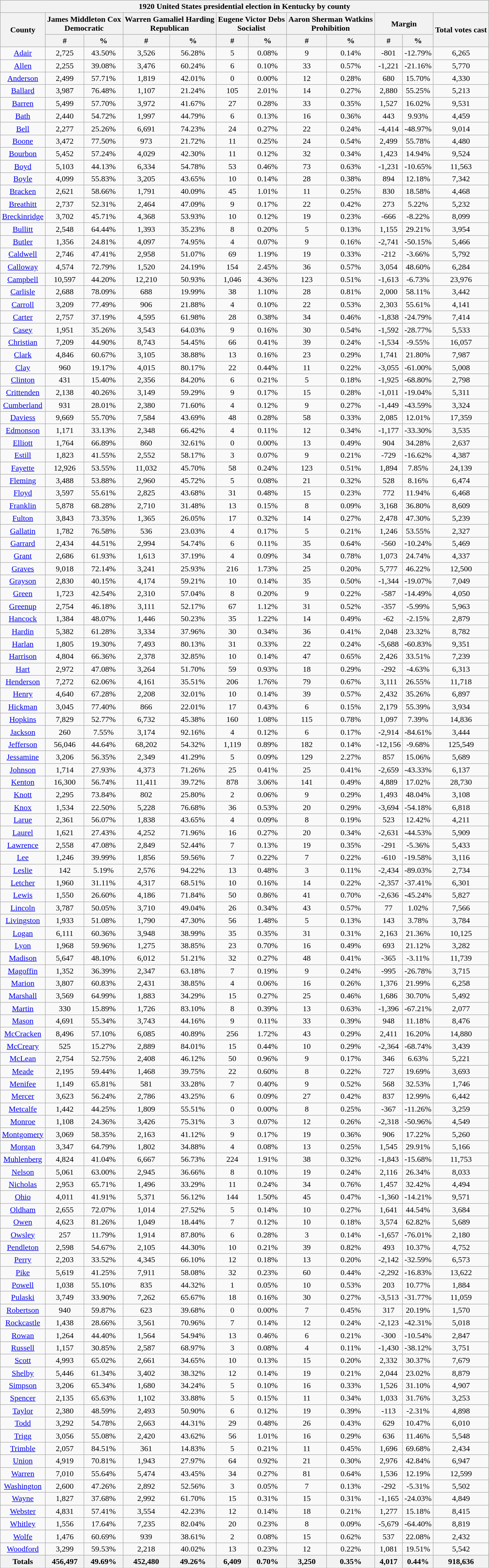<table class="wikitable sortable mw-collapsible mw-collapsed">
<tr>
<th colspan="12">1920 United States presidential election in Kentucky by county</th>
</tr>
<tr>
<th rowspan="2">County</th>
<th colspan="2">James Middleton Cox<br>Democratic</th>
<th colspan="2">Warren Gamaliel Harding<br>Republican</th>
<th colspan="2">Eugene Victor Debs<br>Socialist</th>
<th colspan="2">Aaron Sherman Watkins<br>Prohibition</th>
<th colspan="2">Margin</th>
<th rowspan="2">Total votes cast</th>
</tr>
<tr bgcolor="lightgrey">
<th data-sort-type="number">#</th>
<th data-sort-type="number">%</th>
<th data-sort-type="number">#</th>
<th data-sort-type="number">%</th>
<th data-sort-type="number">#</th>
<th data-sort-type="number">%</th>
<th data-sort-type="number">#</th>
<th data-sort-type="number">%</th>
<th data-sort-type="number">#</th>
<th data-sort-type="number">%</th>
</tr>
<tr style="text-align:center;">
<td><a href='#'>Adair</a></td>
<td>2,725</td>
<td>43.50%</td>
<td>3,526</td>
<td>56.28%</td>
<td>5</td>
<td>0.08%</td>
<td>9</td>
<td>0.14%</td>
<td>-801</td>
<td>-12.79%</td>
<td>6,265</td>
</tr>
<tr style="text-align:center;">
<td><a href='#'>Allen</a></td>
<td>2,255</td>
<td>39.08%</td>
<td>3,476</td>
<td>60.24%</td>
<td>6</td>
<td>0.10%</td>
<td>33</td>
<td>0.57%</td>
<td>-1,221</td>
<td>-21.16%</td>
<td>5,770</td>
</tr>
<tr style="text-align:center;">
<td><a href='#'>Anderson</a></td>
<td>2,499</td>
<td>57.71%</td>
<td>1,819</td>
<td>42.01%</td>
<td>0</td>
<td>0.00%</td>
<td>12</td>
<td>0.28%</td>
<td>680</td>
<td>15.70%</td>
<td>4,330</td>
</tr>
<tr style="text-align:center;">
<td><a href='#'>Ballard</a></td>
<td>3,987</td>
<td>76.48%</td>
<td>1,107</td>
<td>21.24%</td>
<td>105</td>
<td>2.01%</td>
<td>14</td>
<td>0.27%</td>
<td>2,880</td>
<td>55.25%</td>
<td>5,213</td>
</tr>
<tr style="text-align:center;">
<td><a href='#'>Barren</a></td>
<td>5,499</td>
<td>57.70%</td>
<td>3,972</td>
<td>41.67%</td>
<td>27</td>
<td>0.28%</td>
<td>33</td>
<td>0.35%</td>
<td>1,527</td>
<td>16.02%</td>
<td>9,531</td>
</tr>
<tr style="text-align:center;">
<td><a href='#'>Bath</a></td>
<td>2,440</td>
<td>54.72%</td>
<td>1,997</td>
<td>44.79%</td>
<td>6</td>
<td>0.13%</td>
<td>16</td>
<td>0.36%</td>
<td>443</td>
<td>9.93%</td>
<td>4,459</td>
</tr>
<tr style="text-align:center;">
<td><a href='#'>Bell</a></td>
<td>2,277</td>
<td>25.26%</td>
<td>6,691</td>
<td>74.23%</td>
<td>24</td>
<td>0.27%</td>
<td>22</td>
<td>0.24%</td>
<td>-4,414</td>
<td>-48.97%</td>
<td>9,014</td>
</tr>
<tr style="text-align:center;">
<td><a href='#'>Boone</a></td>
<td>3,472</td>
<td>77.50%</td>
<td>973</td>
<td>21.72%</td>
<td>11</td>
<td>0.25%</td>
<td>24</td>
<td>0.54%</td>
<td>2,499</td>
<td>55.78%</td>
<td>4,480</td>
</tr>
<tr style="text-align:center;">
<td><a href='#'>Bourbon</a></td>
<td>5,452</td>
<td>57.24%</td>
<td>4,029</td>
<td>42.30%</td>
<td>11</td>
<td>0.12%</td>
<td>32</td>
<td>0.34%</td>
<td>1,423</td>
<td>14.94%</td>
<td>9,524</td>
</tr>
<tr style="text-align:center;">
<td><a href='#'>Boyd</a></td>
<td>5,103</td>
<td>44.13%</td>
<td>6,334</td>
<td>54.78%</td>
<td>53</td>
<td>0.46%</td>
<td>73</td>
<td>0.63%</td>
<td>-1,231</td>
<td>-10.65%</td>
<td>11,563</td>
</tr>
<tr style="text-align:center;">
<td><a href='#'>Boyle</a></td>
<td>4,099</td>
<td>55.83%</td>
<td>3,205</td>
<td>43.65%</td>
<td>10</td>
<td>0.14%</td>
<td>28</td>
<td>0.38%</td>
<td>894</td>
<td>12.18%</td>
<td>7,342</td>
</tr>
<tr style="text-align:center;">
<td><a href='#'>Bracken</a></td>
<td>2,621</td>
<td>58.66%</td>
<td>1,791</td>
<td>40.09%</td>
<td>45</td>
<td>1.01%</td>
<td>11</td>
<td>0.25%</td>
<td>830</td>
<td>18.58%</td>
<td>4,468</td>
</tr>
<tr style="text-align:center;">
<td><a href='#'>Breathitt</a></td>
<td>2,737</td>
<td>52.31%</td>
<td>2,464</td>
<td>47.09%</td>
<td>9</td>
<td>0.17%</td>
<td>22</td>
<td>0.42%</td>
<td>273</td>
<td>5.22%</td>
<td>5,232</td>
</tr>
<tr style="text-align:center;">
<td><a href='#'>Breckinridge</a></td>
<td>3,702</td>
<td>45.71%</td>
<td>4,368</td>
<td>53.93%</td>
<td>10</td>
<td>0.12%</td>
<td>19</td>
<td>0.23%</td>
<td>-666</td>
<td>-8.22%</td>
<td>8,099</td>
</tr>
<tr style="text-align:center;">
<td><a href='#'>Bullitt</a></td>
<td>2,548</td>
<td>64.44%</td>
<td>1,393</td>
<td>35.23%</td>
<td>8</td>
<td>0.20%</td>
<td>5</td>
<td>0.13%</td>
<td>1,155</td>
<td>29.21%</td>
<td>3,954</td>
</tr>
<tr style="text-align:center;">
<td><a href='#'>Butler</a></td>
<td>1,356</td>
<td>24.81%</td>
<td>4,097</td>
<td>74.95%</td>
<td>4</td>
<td>0.07%</td>
<td>9</td>
<td>0.16%</td>
<td>-2,741</td>
<td>-50.15%</td>
<td>5,466</td>
</tr>
<tr style="text-align:center;">
<td><a href='#'>Caldwell</a></td>
<td>2,746</td>
<td>47.41%</td>
<td>2,958</td>
<td>51.07%</td>
<td>69</td>
<td>1.19%</td>
<td>19</td>
<td>0.33%</td>
<td>-212</td>
<td>-3.66%</td>
<td>5,792</td>
</tr>
<tr style="text-align:center;">
<td><a href='#'>Calloway</a></td>
<td>4,574</td>
<td>72.79%</td>
<td>1,520</td>
<td>24.19%</td>
<td>154</td>
<td>2.45%</td>
<td>36</td>
<td>0.57%</td>
<td>3,054</td>
<td>48.60%</td>
<td>6,284</td>
</tr>
<tr style="text-align:center;">
<td><a href='#'>Campbell</a></td>
<td>10,597</td>
<td>44.20%</td>
<td>12,210</td>
<td>50.93%</td>
<td>1,046</td>
<td>4.36%</td>
<td>123</td>
<td>0.51%</td>
<td>-1,613</td>
<td>-6.73%</td>
<td>23,976</td>
</tr>
<tr style="text-align:center;">
<td><a href='#'>Carlisle</a></td>
<td>2,688</td>
<td>78.09%</td>
<td>688</td>
<td>19.99%</td>
<td>38</td>
<td>1.10%</td>
<td>28</td>
<td>0.81%</td>
<td>2,000</td>
<td>58.11%</td>
<td>3,442</td>
</tr>
<tr style="text-align:center;">
<td><a href='#'>Carroll</a></td>
<td>3,209</td>
<td>77.49%</td>
<td>906</td>
<td>21.88%</td>
<td>4</td>
<td>0.10%</td>
<td>22</td>
<td>0.53%</td>
<td>2,303</td>
<td>55.61%</td>
<td>4,141</td>
</tr>
<tr style="text-align:center;">
<td><a href='#'>Carter</a></td>
<td>2,757</td>
<td>37.19%</td>
<td>4,595</td>
<td>61.98%</td>
<td>28</td>
<td>0.38%</td>
<td>34</td>
<td>0.46%</td>
<td>-1,838</td>
<td>-24.79%</td>
<td>7,414</td>
</tr>
<tr style="text-align:center;">
<td><a href='#'>Casey</a></td>
<td>1,951</td>
<td>35.26%</td>
<td>3,543</td>
<td>64.03%</td>
<td>9</td>
<td>0.16%</td>
<td>30</td>
<td>0.54%</td>
<td>-1,592</td>
<td>-28.77%</td>
<td>5,533</td>
</tr>
<tr style="text-align:center;">
<td><a href='#'>Christian</a></td>
<td>7,209</td>
<td>44.90%</td>
<td>8,743</td>
<td>54.45%</td>
<td>66</td>
<td>0.41%</td>
<td>39</td>
<td>0.24%</td>
<td>-1,534</td>
<td>-9.55%</td>
<td>16,057</td>
</tr>
<tr style="text-align:center;">
<td><a href='#'>Clark</a></td>
<td>4,846</td>
<td>60.67%</td>
<td>3,105</td>
<td>38.88%</td>
<td>13</td>
<td>0.16%</td>
<td>23</td>
<td>0.29%</td>
<td>1,741</td>
<td>21.80%</td>
<td>7,987</td>
</tr>
<tr style="text-align:center;">
<td><a href='#'>Clay</a></td>
<td>960</td>
<td>19.17%</td>
<td>4,015</td>
<td>80.17%</td>
<td>22</td>
<td>0.44%</td>
<td>11</td>
<td>0.22%</td>
<td>-3,055</td>
<td>-61.00%</td>
<td>5,008</td>
</tr>
<tr style="text-align:center;">
<td><a href='#'>Clinton</a></td>
<td>431</td>
<td>15.40%</td>
<td>2,356</td>
<td>84.20%</td>
<td>6</td>
<td>0.21%</td>
<td>5</td>
<td>0.18%</td>
<td>-1,925</td>
<td>-68.80%</td>
<td>2,798</td>
</tr>
<tr style="text-align:center;">
<td><a href='#'>Crittenden</a></td>
<td>2,138</td>
<td>40.26%</td>
<td>3,149</td>
<td>59.29%</td>
<td>9</td>
<td>0.17%</td>
<td>15</td>
<td>0.28%</td>
<td>-1,011</td>
<td>-19.04%</td>
<td>5,311</td>
</tr>
<tr style="text-align:center;">
<td><a href='#'>Cumberland</a></td>
<td>931</td>
<td>28.01%</td>
<td>2,380</td>
<td>71.60%</td>
<td>4</td>
<td>0.12%</td>
<td>9</td>
<td>0.27%</td>
<td>-1,449</td>
<td>-43.59%</td>
<td>3,324</td>
</tr>
<tr style="text-align:center;">
<td><a href='#'>Daviess</a></td>
<td>9,669</td>
<td>55.70%</td>
<td>7,584</td>
<td>43.69%</td>
<td>48</td>
<td>0.28%</td>
<td>58</td>
<td>0.33%</td>
<td>2,085</td>
<td>12.01%</td>
<td>17,359</td>
</tr>
<tr style="text-align:center;">
<td><a href='#'>Edmonson</a></td>
<td>1,171</td>
<td>33.13%</td>
<td>2,348</td>
<td>66.42%</td>
<td>4</td>
<td>0.11%</td>
<td>12</td>
<td>0.34%</td>
<td>-1,177</td>
<td>-33.30%</td>
<td>3,535</td>
</tr>
<tr style="text-align:center;">
<td><a href='#'>Elliott</a></td>
<td>1,764</td>
<td>66.89%</td>
<td>860</td>
<td>32.61%</td>
<td>0</td>
<td>0.00%</td>
<td>13</td>
<td>0.49%</td>
<td>904</td>
<td>34.28%</td>
<td>2,637</td>
</tr>
<tr style="text-align:center;">
<td><a href='#'>Estill</a></td>
<td>1,823</td>
<td>41.55%</td>
<td>2,552</td>
<td>58.17%</td>
<td>3</td>
<td>0.07%</td>
<td>9</td>
<td>0.21%</td>
<td>-729</td>
<td>-16.62%</td>
<td>4,387</td>
</tr>
<tr style="text-align:center;">
<td><a href='#'>Fayette</a></td>
<td>12,926</td>
<td>53.55%</td>
<td>11,032</td>
<td>45.70%</td>
<td>58</td>
<td>0.24%</td>
<td>123</td>
<td>0.51%</td>
<td>1,894</td>
<td>7.85%</td>
<td>24,139</td>
</tr>
<tr style="text-align:center;">
<td><a href='#'>Fleming</a></td>
<td>3,488</td>
<td>53.88%</td>
<td>2,960</td>
<td>45.72%</td>
<td>5</td>
<td>0.08%</td>
<td>21</td>
<td>0.32%</td>
<td>528</td>
<td>8.16%</td>
<td>6,474</td>
</tr>
<tr style="text-align:center;">
<td><a href='#'>Floyd</a></td>
<td>3,597</td>
<td>55.61%</td>
<td>2,825</td>
<td>43.68%</td>
<td>31</td>
<td>0.48%</td>
<td>15</td>
<td>0.23%</td>
<td>772</td>
<td>11.94%</td>
<td>6,468</td>
</tr>
<tr style="text-align:center;">
<td><a href='#'>Franklin</a></td>
<td>5,878</td>
<td>68.28%</td>
<td>2,710</td>
<td>31.48%</td>
<td>13</td>
<td>0.15%</td>
<td>8</td>
<td>0.09%</td>
<td>3,168</td>
<td>36.80%</td>
<td>8,609</td>
</tr>
<tr style="text-align:center;">
<td><a href='#'>Fulton</a></td>
<td>3,843</td>
<td>73.35%</td>
<td>1,365</td>
<td>26.05%</td>
<td>17</td>
<td>0.32%</td>
<td>14</td>
<td>0.27%</td>
<td>2,478</td>
<td>47.30%</td>
<td>5,239</td>
</tr>
<tr style="text-align:center;">
<td><a href='#'>Gallatin</a></td>
<td>1,782</td>
<td>76.58%</td>
<td>536</td>
<td>23.03%</td>
<td>4</td>
<td>0.17%</td>
<td>5</td>
<td>0.21%</td>
<td>1,246</td>
<td>53.55%</td>
<td>2,327</td>
</tr>
<tr style="text-align:center;">
<td><a href='#'>Garrard</a></td>
<td>2,434</td>
<td>44.51%</td>
<td>2,994</td>
<td>54.74%</td>
<td>6</td>
<td>0.11%</td>
<td>35</td>
<td>0.64%</td>
<td>-560</td>
<td>-10.24%</td>
<td>5,469</td>
</tr>
<tr style="text-align:center;">
<td><a href='#'>Grant</a></td>
<td>2,686</td>
<td>61.93%</td>
<td>1,613</td>
<td>37.19%</td>
<td>4</td>
<td>0.09%</td>
<td>34</td>
<td>0.78%</td>
<td>1,073</td>
<td>24.74%</td>
<td>4,337</td>
</tr>
<tr style="text-align:center;">
<td><a href='#'>Graves</a></td>
<td>9,018</td>
<td>72.14%</td>
<td>3,241</td>
<td>25.93%</td>
<td>216</td>
<td>1.73%</td>
<td>25</td>
<td>0.20%</td>
<td>5,777</td>
<td>46.22%</td>
<td>12,500</td>
</tr>
<tr style="text-align:center;">
<td><a href='#'>Grayson</a></td>
<td>2,830</td>
<td>40.15%</td>
<td>4,174</td>
<td>59.21%</td>
<td>10</td>
<td>0.14%</td>
<td>35</td>
<td>0.50%</td>
<td>-1,344</td>
<td>-19.07%</td>
<td>7,049</td>
</tr>
<tr style="text-align:center;">
<td><a href='#'>Green</a></td>
<td>1,723</td>
<td>42.54%</td>
<td>2,310</td>
<td>57.04%</td>
<td>8</td>
<td>0.20%</td>
<td>9</td>
<td>0.22%</td>
<td>-587</td>
<td>-14.49%</td>
<td>4,050</td>
</tr>
<tr style="text-align:center;">
<td><a href='#'>Greenup</a></td>
<td>2,754</td>
<td>46.18%</td>
<td>3,111</td>
<td>52.17%</td>
<td>67</td>
<td>1.12%</td>
<td>31</td>
<td>0.52%</td>
<td>-357</td>
<td>-5.99%</td>
<td>5,963</td>
</tr>
<tr style="text-align:center;">
<td><a href='#'>Hancock</a></td>
<td>1,384</td>
<td>48.07%</td>
<td>1,446</td>
<td>50.23%</td>
<td>35</td>
<td>1.22%</td>
<td>14</td>
<td>0.49%</td>
<td>-62</td>
<td>-2.15%</td>
<td>2,879</td>
</tr>
<tr style="text-align:center;">
<td><a href='#'>Hardin</a></td>
<td>5,382</td>
<td>61.28%</td>
<td>3,334</td>
<td>37.96%</td>
<td>30</td>
<td>0.34%</td>
<td>36</td>
<td>0.41%</td>
<td>2,048</td>
<td>23.32%</td>
<td>8,782</td>
</tr>
<tr style="text-align:center;">
<td><a href='#'>Harlan</a></td>
<td>1,805</td>
<td>19.30%</td>
<td>7,493</td>
<td>80.13%</td>
<td>31</td>
<td>0.33%</td>
<td>22</td>
<td>0.24%</td>
<td>-5,688</td>
<td>-60.83%</td>
<td>9,351</td>
</tr>
<tr style="text-align:center;">
<td><a href='#'>Harrison</a></td>
<td>4,804</td>
<td>66.36%</td>
<td>2,378</td>
<td>32.85%</td>
<td>10</td>
<td>0.14%</td>
<td>47</td>
<td>0.65%</td>
<td>2,426</td>
<td>33.51%</td>
<td>7,239</td>
</tr>
<tr style="text-align:center;">
<td><a href='#'>Hart</a></td>
<td>2,972</td>
<td>47.08%</td>
<td>3,264</td>
<td>51.70%</td>
<td>59</td>
<td>0.93%</td>
<td>18</td>
<td>0.29%</td>
<td>-292</td>
<td>-4.63%</td>
<td>6,313</td>
</tr>
<tr style="text-align:center;">
<td><a href='#'>Henderson</a></td>
<td>7,272</td>
<td>62.06%</td>
<td>4,161</td>
<td>35.51%</td>
<td>206</td>
<td>1.76%</td>
<td>79</td>
<td>0.67%</td>
<td>3,111</td>
<td>26.55%</td>
<td>11,718</td>
</tr>
<tr style="text-align:center;">
<td><a href='#'>Henry</a></td>
<td>4,640</td>
<td>67.28%</td>
<td>2,208</td>
<td>32.01%</td>
<td>10</td>
<td>0.14%</td>
<td>39</td>
<td>0.57%</td>
<td>2,432</td>
<td>35.26%</td>
<td>6,897</td>
</tr>
<tr style="text-align:center;">
<td><a href='#'>Hickman</a></td>
<td>3,045</td>
<td>77.40%</td>
<td>866</td>
<td>22.01%</td>
<td>17</td>
<td>0.43%</td>
<td>6</td>
<td>0.15%</td>
<td>2,179</td>
<td>55.39%</td>
<td>3,934</td>
</tr>
<tr style="text-align:center;">
<td><a href='#'>Hopkins</a></td>
<td>7,829</td>
<td>52.77%</td>
<td>6,732</td>
<td>45.38%</td>
<td>160</td>
<td>1.08%</td>
<td>115</td>
<td>0.78%</td>
<td>1,097</td>
<td>7.39%</td>
<td>14,836</td>
</tr>
<tr style="text-align:center;">
<td><a href='#'>Jackson</a></td>
<td>260</td>
<td>7.55%</td>
<td>3,174</td>
<td>92.16%</td>
<td>4</td>
<td>0.12%</td>
<td>6</td>
<td>0.17%</td>
<td>-2,914</td>
<td>-84.61%</td>
<td>3,444</td>
</tr>
<tr style="text-align:center;">
<td><a href='#'>Jefferson</a></td>
<td>56,046</td>
<td>44.64%</td>
<td>68,202</td>
<td>54.32%</td>
<td>1,119</td>
<td>0.89%</td>
<td>182</td>
<td>0.14%</td>
<td>-12,156</td>
<td>-9.68%</td>
<td>125,549</td>
</tr>
<tr style="text-align:center;">
<td><a href='#'>Jessamine</a></td>
<td>3,206</td>
<td>56.35%</td>
<td>2,349</td>
<td>41.29%</td>
<td>5</td>
<td>0.09%</td>
<td>129</td>
<td>2.27%</td>
<td>857</td>
<td>15.06%</td>
<td>5,689</td>
</tr>
<tr style="text-align:center;">
<td><a href='#'>Johnson</a></td>
<td>1,714</td>
<td>27.93%</td>
<td>4,373</td>
<td>71.26%</td>
<td>25</td>
<td>0.41%</td>
<td>25</td>
<td>0.41%</td>
<td>-2,659</td>
<td>-43.33%</td>
<td>6,137</td>
</tr>
<tr style="text-align:center;">
<td><a href='#'>Kenton</a></td>
<td>16,300</td>
<td>56.74%</td>
<td>11,411</td>
<td>39.72%</td>
<td>878</td>
<td>3.06%</td>
<td>141</td>
<td>0.49%</td>
<td>4,889</td>
<td>17.02%</td>
<td>28,730</td>
</tr>
<tr style="text-align:center;">
<td><a href='#'>Knott</a></td>
<td>2,295</td>
<td>73.84%</td>
<td>802</td>
<td>25.80%</td>
<td>2</td>
<td>0.06%</td>
<td>9</td>
<td>0.29%</td>
<td>1,493</td>
<td>48.04%</td>
<td>3,108</td>
</tr>
<tr style="text-align:center;">
<td><a href='#'>Knox</a></td>
<td>1,534</td>
<td>22.50%</td>
<td>5,228</td>
<td>76.68%</td>
<td>36</td>
<td>0.53%</td>
<td>20</td>
<td>0.29%</td>
<td>-3,694</td>
<td>-54.18%</td>
<td>6,818</td>
</tr>
<tr style="text-align:center;">
<td><a href='#'>Larue</a></td>
<td>2,361</td>
<td>56.07%</td>
<td>1,838</td>
<td>43.65%</td>
<td>4</td>
<td>0.09%</td>
<td>8</td>
<td>0.19%</td>
<td>523</td>
<td>12.42%</td>
<td>4,211</td>
</tr>
<tr style="text-align:center;">
<td><a href='#'>Laurel</a></td>
<td>1,621</td>
<td>27.43%</td>
<td>4,252</td>
<td>71.96%</td>
<td>16</td>
<td>0.27%</td>
<td>20</td>
<td>0.34%</td>
<td>-2,631</td>
<td>-44.53%</td>
<td>5,909</td>
</tr>
<tr style="text-align:center;">
<td><a href='#'>Lawrence</a></td>
<td>2,558</td>
<td>47.08%</td>
<td>2,849</td>
<td>52.44%</td>
<td>7</td>
<td>0.13%</td>
<td>19</td>
<td>0.35%</td>
<td>-291</td>
<td>-5.36%</td>
<td>5,433</td>
</tr>
<tr style="text-align:center;">
<td><a href='#'>Lee</a></td>
<td>1,246</td>
<td>39.99%</td>
<td>1,856</td>
<td>59.56%</td>
<td>7</td>
<td>0.22%</td>
<td>7</td>
<td>0.22%</td>
<td>-610</td>
<td>-19.58%</td>
<td>3,116</td>
</tr>
<tr style="text-align:center;">
<td><a href='#'>Leslie</a></td>
<td>142</td>
<td>5.19%</td>
<td>2,576</td>
<td>94.22%</td>
<td>13</td>
<td>0.48%</td>
<td>3</td>
<td>0.11%</td>
<td>-2,434</td>
<td>-89.03%</td>
<td>2,734</td>
</tr>
<tr style="text-align:center;">
<td><a href='#'>Letcher</a></td>
<td>1,960</td>
<td>31.11%</td>
<td>4,317</td>
<td>68.51%</td>
<td>10</td>
<td>0.16%</td>
<td>14</td>
<td>0.22%</td>
<td>-2,357</td>
<td>-37.41%</td>
<td>6,301</td>
</tr>
<tr style="text-align:center;">
<td><a href='#'>Lewis</a></td>
<td>1,550</td>
<td>26.60%</td>
<td>4,186</td>
<td>71.84%</td>
<td>50</td>
<td>0.86%</td>
<td>41</td>
<td>0.70%</td>
<td>-2,636</td>
<td>-45.24%</td>
<td>5,827</td>
</tr>
<tr style="text-align:center;">
<td><a href='#'>Lincoln</a></td>
<td>3,787</td>
<td>50.05%</td>
<td>3,710</td>
<td>49.04%</td>
<td>26</td>
<td>0.34%</td>
<td>43</td>
<td>0.57%</td>
<td>77</td>
<td>1.02%</td>
<td>7,566</td>
</tr>
<tr style="text-align:center;">
<td><a href='#'>Livingston</a></td>
<td>1,933</td>
<td>51.08%</td>
<td>1,790</td>
<td>47.30%</td>
<td>56</td>
<td>1.48%</td>
<td>5</td>
<td>0.13%</td>
<td>143</td>
<td>3.78%</td>
<td>3,784</td>
</tr>
<tr style="text-align:center;">
<td><a href='#'>Logan</a></td>
<td>6,111</td>
<td>60.36%</td>
<td>3,948</td>
<td>38.99%</td>
<td>35</td>
<td>0.35%</td>
<td>31</td>
<td>0.31%</td>
<td>2,163</td>
<td>21.36%</td>
<td>10,125</td>
</tr>
<tr style="text-align:center;">
<td><a href='#'>Lyon</a></td>
<td>1,968</td>
<td>59.96%</td>
<td>1,275</td>
<td>38.85%</td>
<td>23</td>
<td>0.70%</td>
<td>16</td>
<td>0.49%</td>
<td>693</td>
<td>21.12%</td>
<td>3,282</td>
</tr>
<tr style="text-align:center;">
<td><a href='#'>Madison</a></td>
<td>5,647</td>
<td>48.10%</td>
<td>6,012</td>
<td>51.21%</td>
<td>32</td>
<td>0.27%</td>
<td>48</td>
<td>0.41%</td>
<td>-365</td>
<td>-3.11%</td>
<td>11,739</td>
</tr>
<tr style="text-align:center;">
<td><a href='#'>Magoffin</a></td>
<td>1,352</td>
<td>36.39%</td>
<td>2,347</td>
<td>63.18%</td>
<td>7</td>
<td>0.19%</td>
<td>9</td>
<td>0.24%</td>
<td>-995</td>
<td>-26.78%</td>
<td>3,715</td>
</tr>
<tr style="text-align:center;">
<td><a href='#'>Marion</a></td>
<td>3,807</td>
<td>60.83%</td>
<td>2,431</td>
<td>38.85%</td>
<td>4</td>
<td>0.06%</td>
<td>16</td>
<td>0.26%</td>
<td>1,376</td>
<td>21.99%</td>
<td>6,258</td>
</tr>
<tr style="text-align:center;">
<td><a href='#'>Marshall</a></td>
<td>3,569</td>
<td>64.99%</td>
<td>1,883</td>
<td>34.29%</td>
<td>15</td>
<td>0.27%</td>
<td>25</td>
<td>0.46%</td>
<td>1,686</td>
<td>30.70%</td>
<td>5,492</td>
</tr>
<tr style="text-align:center;">
<td><a href='#'>Martin</a></td>
<td>330</td>
<td>15.89%</td>
<td>1,726</td>
<td>83.10%</td>
<td>8</td>
<td>0.39%</td>
<td>13</td>
<td>0.63%</td>
<td>-1,396</td>
<td>-67.21%</td>
<td>2,077</td>
</tr>
<tr style="text-align:center;">
<td><a href='#'>Mason</a></td>
<td>4,691</td>
<td>55.34%</td>
<td>3,743</td>
<td>44.16%</td>
<td>9</td>
<td>0.11%</td>
<td>33</td>
<td>0.39%</td>
<td>948</td>
<td>11.18%</td>
<td>8,476</td>
</tr>
<tr style="text-align:center;">
<td><a href='#'>McCracken</a></td>
<td>8,496</td>
<td>57.10%</td>
<td>6,085</td>
<td>40.89%</td>
<td>256</td>
<td>1.72%</td>
<td>43</td>
<td>0.29%</td>
<td>2,411</td>
<td>16.20%</td>
<td>14,880</td>
</tr>
<tr style="text-align:center;">
<td><a href='#'>McCreary</a></td>
<td>525</td>
<td>15.27%</td>
<td>2,889</td>
<td>84.01%</td>
<td>15</td>
<td>0.44%</td>
<td>10</td>
<td>0.29%</td>
<td>-2,364</td>
<td>-68.74%</td>
<td>3,439</td>
</tr>
<tr style="text-align:center;">
<td><a href='#'>McLean</a></td>
<td>2,754</td>
<td>52.75%</td>
<td>2,408</td>
<td>46.12%</td>
<td>50</td>
<td>0.96%</td>
<td>9</td>
<td>0.17%</td>
<td>346</td>
<td>6.63%</td>
<td>5,221</td>
</tr>
<tr style="text-align:center;">
<td><a href='#'>Meade</a></td>
<td>2,195</td>
<td>59.44%</td>
<td>1,468</td>
<td>39.75%</td>
<td>22</td>
<td>0.60%</td>
<td>8</td>
<td>0.22%</td>
<td>727</td>
<td>19.69%</td>
<td>3,693</td>
</tr>
<tr style="text-align:center;">
<td><a href='#'>Menifee</a></td>
<td>1,149</td>
<td>65.81%</td>
<td>581</td>
<td>33.28%</td>
<td>7</td>
<td>0.40%</td>
<td>9</td>
<td>0.52%</td>
<td>568</td>
<td>32.53%</td>
<td>1,746</td>
</tr>
<tr style="text-align:center;">
<td><a href='#'>Mercer</a></td>
<td>3,623</td>
<td>56.24%</td>
<td>2,786</td>
<td>43.25%</td>
<td>6</td>
<td>0.09%</td>
<td>27</td>
<td>0.42%</td>
<td>837</td>
<td>12.99%</td>
<td>6,442</td>
</tr>
<tr style="text-align:center;">
<td><a href='#'>Metcalfe</a></td>
<td>1,442</td>
<td>44.25%</td>
<td>1,809</td>
<td>55.51%</td>
<td>0</td>
<td>0.00%</td>
<td>8</td>
<td>0.25%</td>
<td>-367</td>
<td>-11.26%</td>
<td>3,259</td>
</tr>
<tr style="text-align:center;">
<td><a href='#'>Monroe</a></td>
<td>1,108</td>
<td>24.36%</td>
<td>3,426</td>
<td>75.31%</td>
<td>3</td>
<td>0.07%</td>
<td>12</td>
<td>0.26%</td>
<td>-2,318</td>
<td>-50.96%</td>
<td>4,549</td>
</tr>
<tr style="text-align:center;">
<td><a href='#'>Montgomery</a></td>
<td>3,069</td>
<td>58.35%</td>
<td>2,163</td>
<td>41.12%</td>
<td>9</td>
<td>0.17%</td>
<td>19</td>
<td>0.36%</td>
<td>906</td>
<td>17.22%</td>
<td>5,260</td>
</tr>
<tr style="text-align:center;">
<td><a href='#'>Morgan</a></td>
<td>3,347</td>
<td>64.79%</td>
<td>1,802</td>
<td>34.88%</td>
<td>4</td>
<td>0.08%</td>
<td>13</td>
<td>0.25%</td>
<td>1,545</td>
<td>29.91%</td>
<td>5,166</td>
</tr>
<tr style="text-align:center;">
<td><a href='#'>Muhlenberg</a></td>
<td>4,824</td>
<td>41.04%</td>
<td>6,667</td>
<td>56.73%</td>
<td>224</td>
<td>1.91%</td>
<td>38</td>
<td>0.32%</td>
<td>-1,843</td>
<td>-15.68%</td>
<td>11,753</td>
</tr>
<tr style="text-align:center;">
<td><a href='#'>Nelson</a></td>
<td>5,061</td>
<td>63.00%</td>
<td>2,945</td>
<td>36.66%</td>
<td>8</td>
<td>0.10%</td>
<td>19</td>
<td>0.24%</td>
<td>2,116</td>
<td>26.34%</td>
<td>8,033</td>
</tr>
<tr style="text-align:center;">
<td><a href='#'>Nicholas</a></td>
<td>2,953</td>
<td>65.71%</td>
<td>1,496</td>
<td>33.29%</td>
<td>11</td>
<td>0.24%</td>
<td>34</td>
<td>0.76%</td>
<td>1,457</td>
<td>32.42%</td>
<td>4,494</td>
</tr>
<tr style="text-align:center;">
<td><a href='#'>Ohio</a></td>
<td>4,011</td>
<td>41.91%</td>
<td>5,371</td>
<td>56.12%</td>
<td>144</td>
<td>1.50%</td>
<td>45</td>
<td>0.47%</td>
<td>-1,360</td>
<td>-14.21%</td>
<td>9,571</td>
</tr>
<tr style="text-align:center;">
<td><a href='#'>Oldham</a></td>
<td>2,655</td>
<td>72.07%</td>
<td>1,014</td>
<td>27.52%</td>
<td>5</td>
<td>0.14%</td>
<td>10</td>
<td>0.27%</td>
<td>1,641</td>
<td>44.54%</td>
<td>3,684</td>
</tr>
<tr style="text-align:center;">
<td><a href='#'>Owen</a></td>
<td>4,623</td>
<td>81.26%</td>
<td>1,049</td>
<td>18.44%</td>
<td>7</td>
<td>0.12%</td>
<td>10</td>
<td>0.18%</td>
<td>3,574</td>
<td>62.82%</td>
<td>5,689</td>
</tr>
<tr style="text-align:center;">
<td><a href='#'>Owsley</a></td>
<td>257</td>
<td>11.79%</td>
<td>1,914</td>
<td>87.80%</td>
<td>6</td>
<td>0.28%</td>
<td>3</td>
<td>0.14%</td>
<td>-1,657</td>
<td>-76.01%</td>
<td>2,180</td>
</tr>
<tr style="text-align:center;">
<td><a href='#'>Pendleton</a></td>
<td>2,598</td>
<td>54.67%</td>
<td>2,105</td>
<td>44.30%</td>
<td>10</td>
<td>0.21%</td>
<td>39</td>
<td>0.82%</td>
<td>493</td>
<td>10.37%</td>
<td>4,752</td>
</tr>
<tr style="text-align:center;">
<td><a href='#'>Perry</a></td>
<td>2,203</td>
<td>33.52%</td>
<td>4,345</td>
<td>66.10%</td>
<td>12</td>
<td>0.18%</td>
<td>13</td>
<td>0.20%</td>
<td>-2,142</td>
<td>-32.59%</td>
<td>6,573</td>
</tr>
<tr style="text-align:center;">
<td><a href='#'>Pike</a></td>
<td>5,619</td>
<td>41.25%</td>
<td>7,911</td>
<td>58.08%</td>
<td>32</td>
<td>0.23%</td>
<td>60</td>
<td>0.44%</td>
<td>-2,292</td>
<td>-16.83%</td>
<td>13,622</td>
</tr>
<tr style="text-align:center;">
<td><a href='#'>Powell</a></td>
<td>1,038</td>
<td>55.10%</td>
<td>835</td>
<td>44.32%</td>
<td>1</td>
<td>0.05%</td>
<td>10</td>
<td>0.53%</td>
<td>203</td>
<td>10.77%</td>
<td>1,884</td>
</tr>
<tr style="text-align:center;">
<td><a href='#'>Pulaski</a></td>
<td>3,749</td>
<td>33.90%</td>
<td>7,262</td>
<td>65.67%</td>
<td>18</td>
<td>0.16%</td>
<td>30</td>
<td>0.27%</td>
<td>-3,513</td>
<td>-31.77%</td>
<td>11,059</td>
</tr>
<tr style="text-align:center;">
<td><a href='#'>Robertson</a></td>
<td>940</td>
<td>59.87%</td>
<td>623</td>
<td>39.68%</td>
<td>0</td>
<td>0.00%</td>
<td>7</td>
<td>0.45%</td>
<td>317</td>
<td>20.19%</td>
<td>1,570</td>
</tr>
<tr style="text-align:center;">
<td><a href='#'>Rockcastle</a></td>
<td>1,438</td>
<td>28.66%</td>
<td>3,561</td>
<td>70.96%</td>
<td>7</td>
<td>0.14%</td>
<td>12</td>
<td>0.24%</td>
<td>-2,123</td>
<td>-42.31%</td>
<td>5,018</td>
</tr>
<tr style="text-align:center;">
<td><a href='#'>Rowan</a></td>
<td>1,264</td>
<td>44.40%</td>
<td>1,564</td>
<td>54.94%</td>
<td>13</td>
<td>0.46%</td>
<td>6</td>
<td>0.21%</td>
<td>-300</td>
<td>-10.54%</td>
<td>2,847</td>
</tr>
<tr style="text-align:center;">
<td><a href='#'>Russell</a></td>
<td>1,157</td>
<td>30.85%</td>
<td>2,587</td>
<td>68.97%</td>
<td>3</td>
<td>0.08%</td>
<td>4</td>
<td>0.11%</td>
<td>-1,430</td>
<td>-38.12%</td>
<td>3,751</td>
</tr>
<tr style="text-align:center;">
<td><a href='#'>Scott</a></td>
<td>4,993</td>
<td>65.02%</td>
<td>2,661</td>
<td>34.65%</td>
<td>10</td>
<td>0.13%</td>
<td>15</td>
<td>0.20%</td>
<td>2,332</td>
<td>30.37%</td>
<td>7,679</td>
</tr>
<tr style="text-align:center;">
<td><a href='#'>Shelby</a></td>
<td>5,446</td>
<td>61.34%</td>
<td>3,402</td>
<td>38.32%</td>
<td>12</td>
<td>0.14%</td>
<td>19</td>
<td>0.21%</td>
<td>2,044</td>
<td>23.02%</td>
<td>8,879</td>
</tr>
<tr style="text-align:center;">
<td><a href='#'>Simpson</a></td>
<td>3,206</td>
<td>65.34%</td>
<td>1,680</td>
<td>34.24%</td>
<td>5</td>
<td>0.10%</td>
<td>16</td>
<td>0.33%</td>
<td>1,526</td>
<td>31.10%</td>
<td>4,907</td>
</tr>
<tr style="text-align:center;">
<td><a href='#'>Spencer</a></td>
<td>2,135</td>
<td>65.63%</td>
<td>1,102</td>
<td>33.88%</td>
<td>5</td>
<td>0.15%</td>
<td>11</td>
<td>0.34%</td>
<td>1,033</td>
<td>31.76%</td>
<td>3,253</td>
</tr>
<tr style="text-align:center;">
<td><a href='#'>Taylor</a></td>
<td>2,380</td>
<td>48.59%</td>
<td>2,493</td>
<td>50.90%</td>
<td>6</td>
<td>0.12%</td>
<td>19</td>
<td>0.39%</td>
<td>-113</td>
<td>-2.31%</td>
<td>4,898</td>
</tr>
<tr style="text-align:center;">
<td><a href='#'>Todd</a></td>
<td>3,292</td>
<td>54.78%</td>
<td>2,663</td>
<td>44.31%</td>
<td>29</td>
<td>0.48%</td>
<td>26</td>
<td>0.43%</td>
<td>629</td>
<td>10.47%</td>
<td>6,010</td>
</tr>
<tr style="text-align:center;">
<td><a href='#'>Trigg</a></td>
<td>3,056</td>
<td>55.08%</td>
<td>2,420</td>
<td>43.62%</td>
<td>56</td>
<td>1.01%</td>
<td>16</td>
<td>0.29%</td>
<td>636</td>
<td>11.46%</td>
<td>5,548</td>
</tr>
<tr style="text-align:center;">
<td><a href='#'>Trimble</a></td>
<td>2,057</td>
<td>84.51%</td>
<td>361</td>
<td>14.83%</td>
<td>5</td>
<td>0.21%</td>
<td>11</td>
<td>0.45%</td>
<td>1,696</td>
<td>69.68%</td>
<td>2,434</td>
</tr>
<tr style="text-align:center;">
<td><a href='#'>Union</a></td>
<td>4,919</td>
<td>70.81%</td>
<td>1,943</td>
<td>27.97%</td>
<td>64</td>
<td>0.92%</td>
<td>21</td>
<td>0.30%</td>
<td>2,976</td>
<td>42.84%</td>
<td>6,947</td>
</tr>
<tr style="text-align:center;">
<td><a href='#'>Warren</a></td>
<td>7,010</td>
<td>55.64%</td>
<td>5,474</td>
<td>43.45%</td>
<td>34</td>
<td>0.27%</td>
<td>81</td>
<td>0.64%</td>
<td>1,536</td>
<td>12.19%</td>
<td>12,599</td>
</tr>
<tr style="text-align:center;">
<td><a href='#'>Washington</a></td>
<td>2,600</td>
<td>47.26%</td>
<td>2,892</td>
<td>52.56%</td>
<td>3</td>
<td>0.05%</td>
<td>7</td>
<td>0.13%</td>
<td>-292</td>
<td>-5.31%</td>
<td>5,502</td>
</tr>
<tr style="text-align:center;">
<td><a href='#'>Wayne</a></td>
<td>1,827</td>
<td>37.68%</td>
<td>2,992</td>
<td>61.70%</td>
<td>15</td>
<td>0.31%</td>
<td>15</td>
<td>0.31%</td>
<td>-1,165</td>
<td>-24.03%</td>
<td>4,849</td>
</tr>
<tr style="text-align:center;">
<td><a href='#'>Webster</a></td>
<td>4,831</td>
<td>57.41%</td>
<td>3,554</td>
<td>42.23%</td>
<td>12</td>
<td>0.14%</td>
<td>18</td>
<td>0.21%</td>
<td>1,277</td>
<td>15.18%</td>
<td>8,415</td>
</tr>
<tr style="text-align:center;">
<td><a href='#'>Whitley</a></td>
<td>1,556</td>
<td>17.64%</td>
<td>7,235</td>
<td>82.04%</td>
<td>20</td>
<td>0.23%</td>
<td>8</td>
<td>0.09%</td>
<td>-5,679</td>
<td>-64.40%</td>
<td>8,819</td>
</tr>
<tr style="text-align:center;">
<td><a href='#'>Wolfe</a></td>
<td>1,476</td>
<td>60.69%</td>
<td>939</td>
<td>38.61%</td>
<td>2</td>
<td>0.08%</td>
<td>15</td>
<td>0.62%</td>
<td>537</td>
<td>22.08%</td>
<td>2,432</td>
</tr>
<tr style="text-align:center;">
<td><a href='#'>Woodford</a></td>
<td>3,299</td>
<td>59.53%</td>
<td>2,218</td>
<td>40.02%</td>
<td>13</td>
<td>0.23%</td>
<td>12</td>
<td>0.22%</td>
<td>1,081</td>
<td>19.51%</td>
<td>5,542</td>
</tr>
<tr style="text-align:center;">
<th>Totals</th>
<th>456,497</th>
<th>49.69%</th>
<th>452,480</th>
<th>49.26%</th>
<th>6,409</th>
<th>0.70%</th>
<th>3,250</th>
<th>0.35%</th>
<th>4,017</th>
<th>0.44%</th>
<th>918,636</th>
</tr>
</table>
